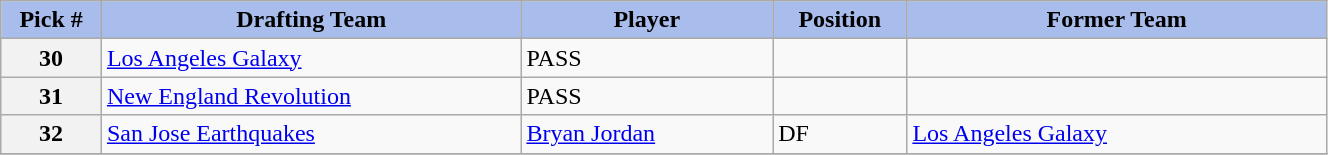<table class="wikitable sortable" style="width: 70%">
<tr>
<th style="background:#A8BDEC;" width=6%>Pick #</th>
<th width=25% style="background:#A8BDEC;">Drafting Team</th>
<th width=15% style="background:#A8BDEC;">Player</th>
<th width=8% style="background:#A8BDEC;">Position</th>
<th width=25% style="background:#A8BDEC;">Former Team</th>
</tr>
<tr>
<th>30</th>
<td><a href='#'>Los Angeles Galaxy</a></td>
<td>PASS</td>
<td></td>
<td></td>
</tr>
<tr>
<th>31</th>
<td><a href='#'>New England Revolution</a></td>
<td>PASS</td>
<td></td>
<td></td>
</tr>
<tr>
<th>32</th>
<td><a href='#'>San Jose Earthquakes</a></td>
<td><a href='#'>Bryan Jordan</a></td>
<td>DF</td>
<td><a href='#'>Los Angeles Galaxy</a></td>
</tr>
<tr>
</tr>
</table>
